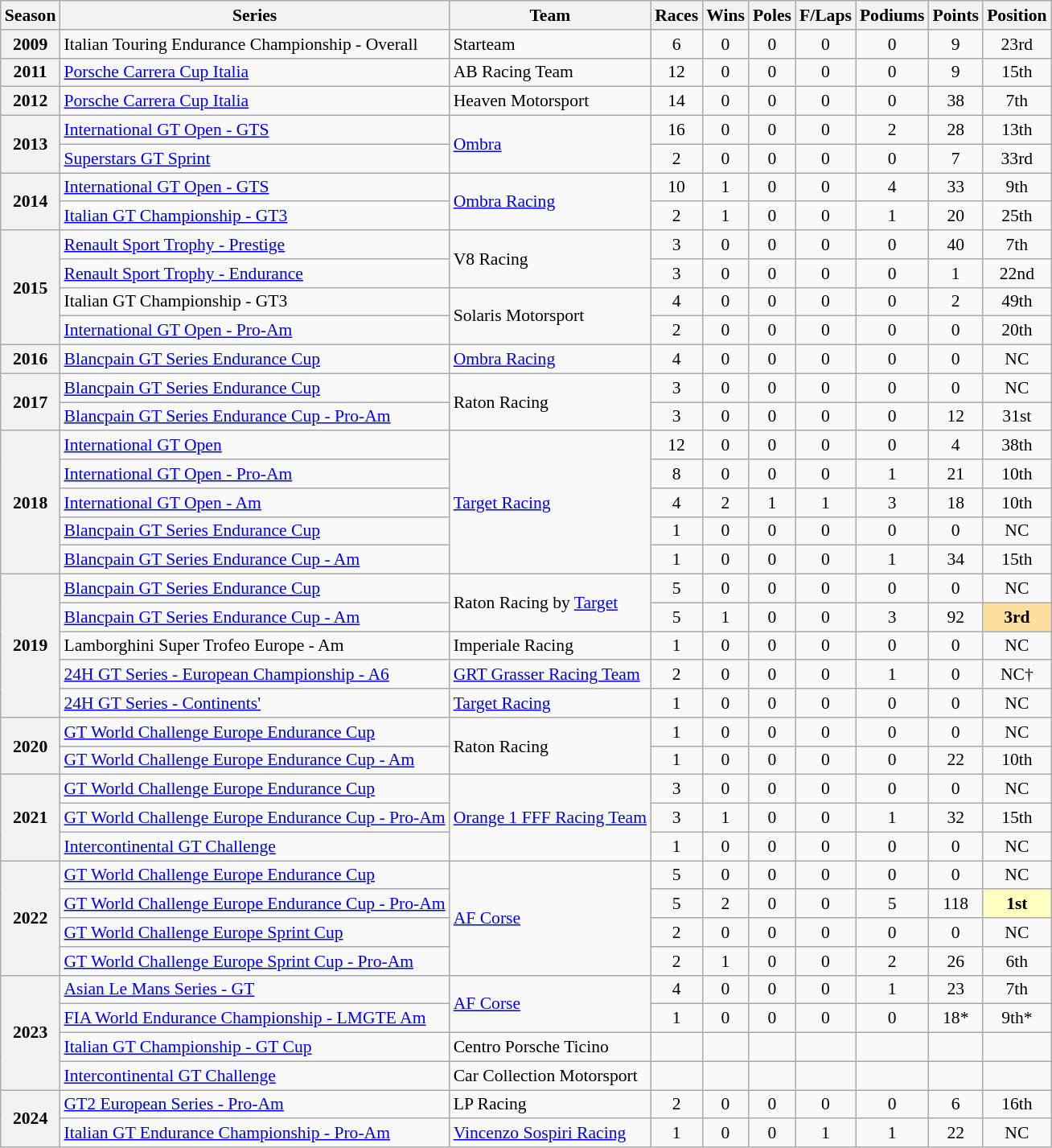<table class="wikitable" style="font-size: 90%; text-align:center">
<tr>
<th>Season</th>
<th>Series</th>
<th>Team</th>
<th>Races</th>
<th>Wins</th>
<th>Poles</th>
<th>F/Laps</th>
<th>Podiums</th>
<th>Points</th>
<th>Position</th>
</tr>
<tr>
<th>2009</th>
<td align="left">Italian Touring Endurance Championship - Overall</td>
<td align="left">Starteam</td>
<td>6</td>
<td>0</td>
<td>0</td>
<td>0</td>
<td>0</td>
<td>9</td>
<td>23rd</td>
</tr>
<tr>
<th>2011</th>
<td align="left"><a href='#'>Porsche Carrera Cup Italia</a></td>
<td align="left">AB Racing Team</td>
<td>12</td>
<td>0</td>
<td>0</td>
<td>0</td>
<td>0</td>
<td>9</td>
<td>15th</td>
</tr>
<tr>
<th>2012</th>
<td align="left"><a href='#'>Porsche Carrera Cup Italia</a></td>
<td align="left">Heaven Motorsport</td>
<td>14</td>
<td>0</td>
<td>0</td>
<td>0</td>
<td>0</td>
<td>38</td>
<td>7th</td>
</tr>
<tr>
<th rowspan="2">2013</th>
<td align="left"><a href='#'>International GT Open - GTS</a></td>
<td rowspan="2" align="left"><a href='#'>Ombra</a></td>
<td>16</td>
<td>0</td>
<td>0</td>
<td>0</td>
<td>2</td>
<td>28</td>
<td>13th</td>
</tr>
<tr>
<td align="left"><a href='#'>Superstars GT Sprint</a></td>
<td>2</td>
<td>0</td>
<td>0</td>
<td>0</td>
<td>0</td>
<td>7</td>
<td>33rd</td>
</tr>
<tr>
<th rowspan="2">2014</th>
<td align="left"><a href='#'>International GT Open - GTS</a></td>
<td rowspan="2" align="left"><a href='#'>Ombra Racing</a></td>
<td>10</td>
<td>1</td>
<td>0</td>
<td>0</td>
<td>4</td>
<td>33</td>
<td>9th</td>
</tr>
<tr>
<td align="left"><a href='#'>Italian GT Championship - GT3</a></td>
<td>2</td>
<td>1</td>
<td>0</td>
<td>0</td>
<td>1</td>
<td>20</td>
<td>25th</td>
</tr>
<tr>
<th rowspan="4">2015</th>
<td align="left"><a href='#'>Renault Sport Trophy - Prestige</a></td>
<td rowspan="2" align="left">V8 Racing</td>
<td>3</td>
<td>0</td>
<td>0</td>
<td>0</td>
<td>0</td>
<td>40</td>
<td>7th</td>
</tr>
<tr>
<td align="left"><a href='#'>Renault Sport Trophy - Endurance</a></td>
<td>3</td>
<td>0</td>
<td>0</td>
<td>0</td>
<td>0</td>
<td>1</td>
<td>22nd</td>
</tr>
<tr>
<td align="left">Italian GT Championship - GT3</td>
<td rowspan="2" align="left">Solaris Motorsport</td>
<td>4</td>
<td>0</td>
<td>0</td>
<td>0</td>
<td>0</td>
<td>2</td>
<td>49th</td>
</tr>
<tr>
<td align="left"><a href='#'>International GT Open - Pro-Am</a></td>
<td>2</td>
<td>0</td>
<td>0</td>
<td>0</td>
<td>0</td>
<td>0</td>
<td>20th</td>
</tr>
<tr>
<th>2016</th>
<td align=left><a href='#'>Blancpain GT Series Endurance Cup</a></td>
<td align=left><a href='#'>Ombra Racing</a></td>
<td>4</td>
<td>0</td>
<td>0</td>
<td>0</td>
<td>0</td>
<td>0</td>
<td>NC</td>
</tr>
<tr>
<th rowspan="2">2017</th>
<td align=left><a href='#'>Blancpain GT Series Endurance Cup</a></td>
<td rowspan="2" align=left>Raton Racing</td>
<td>3</td>
<td>0</td>
<td>0</td>
<td>0</td>
<td>0</td>
<td>0</td>
<td>NC</td>
</tr>
<tr>
<td align="left"><a href='#'>Blancpain GT Series Endurance Cup - Pro-Am</a></td>
<td>3</td>
<td>0</td>
<td>0</td>
<td>0</td>
<td>0</td>
<td>12</td>
<td>31st</td>
</tr>
<tr>
<th rowspan="5">2018</th>
<td align=left><a href='#'>International GT Open</a></td>
<td rowspan="5" align=left><a href='#'>Target Racing</a></td>
<td>12</td>
<td>0</td>
<td>0</td>
<td>0</td>
<td>0</td>
<td>4</td>
<td>38th</td>
</tr>
<tr>
<td align="left"><a href='#'>International GT Open - Pro-Am</a></td>
<td>8</td>
<td>0</td>
<td>0</td>
<td>0</td>
<td>1</td>
<td>21</td>
<td>10th</td>
</tr>
<tr>
<td align="left"><a href='#'>International GT Open - Am</a></td>
<td>4</td>
<td>2</td>
<td>1</td>
<td>1</td>
<td>3</td>
<td>18</td>
<td>10th</td>
</tr>
<tr>
<td align=left><a href='#'>Blancpain GT Series Endurance Cup</a></td>
<td>1</td>
<td>0</td>
<td>0</td>
<td>0</td>
<td>0</td>
<td>0</td>
<td>NC</td>
</tr>
<tr>
<td align="left"><a href='#'>Blancpain GT Series Endurance Cup - Am</a></td>
<td>1</td>
<td>0</td>
<td>0</td>
<td>0</td>
<td>1</td>
<td>34</td>
<td>15th</td>
</tr>
<tr>
<th rowspan="5">2019</th>
<td align=left><a href='#'>Blancpain GT Series Endurance Cup</a></td>
<td rowspan="2" align=left>Raton Racing by <a href='#'>Target</a></td>
<td>5</td>
<td>0</td>
<td>0</td>
<td>0</td>
<td>0</td>
<td>0</td>
<td>NC</td>
</tr>
<tr>
<td align="left"><a href='#'>Blancpain GT Series Endurance Cup - Am</a></td>
<td>5</td>
<td>1</td>
<td>0</td>
<td>0</td>
<td>3</td>
<td>92</td>
<td style="background:#FFDF9F;"><strong>3rd</strong></td>
</tr>
<tr>
<td align="left">Lamborghini Super Trofeo Europe - Am</td>
<td align="left">Imperiale Racing</td>
<td>1</td>
<td>0</td>
<td>0</td>
<td>0</td>
<td>0</td>
<td>0</td>
<td>NC</td>
</tr>
<tr>
<td align="left"><a href='#'>24H GT Series - European Championship - A6</a></td>
<td align="left"><a href='#'>GRT Grasser Racing Team</a></td>
<td>2</td>
<td>0</td>
<td>0</td>
<td>0</td>
<td>1</td>
<td>0</td>
<td>NC†</td>
</tr>
<tr>
<td align="left"><a href='#'>24H GT Series - Continents'</a></td>
<td align="left"><a href='#'>Target Racing</a></td>
<td>1</td>
<td>0</td>
<td>0</td>
<td>0</td>
<td>0</td>
<td>0</td>
<td>NC</td>
</tr>
<tr>
<th rowspan="2">2020</th>
<td align="left"><a href='#'>GT World Challenge Europe Endurance Cup</a></td>
<td rowspan="2" align="left">Raton Racing</td>
<td>1</td>
<td>0</td>
<td>0</td>
<td>0</td>
<td>0</td>
<td>0</td>
<td>NC</td>
</tr>
<tr>
<td align="left"><a href='#'>GT World Challenge Europe Endurance Cup - Am</a></td>
<td>1</td>
<td>0</td>
<td>0</td>
<td>0</td>
<td>0</td>
<td>22</td>
<td>10th</td>
</tr>
<tr>
<th rowspan="3">2021</th>
<td align="left"><a href='#'>GT World Challenge Europe Endurance Cup</a></td>
<td rowspan="3" align="left"><a href='#'>Orange 1 FFF Racing Team</a></td>
<td>3</td>
<td>0</td>
<td>0</td>
<td>0</td>
<td>0</td>
<td>0</td>
<td>NC</td>
</tr>
<tr>
<td align="left"><a href='#'>GT World Challenge Europe Endurance Cup - Pro-Am</a></td>
<td>3</td>
<td>1</td>
<td>0</td>
<td>0</td>
<td>1</td>
<td>32</td>
<td>15th</td>
</tr>
<tr>
<td align="left"><a href='#'>Intercontinental GT Challenge</a></td>
<td>1</td>
<td>0</td>
<td>0</td>
<td>0</td>
<td>0</td>
<td>0</td>
<td>NC</td>
</tr>
<tr>
<th rowspan="4">2022</th>
<td align="left"><a href='#'>GT World Challenge Europe Endurance Cup</a></td>
<td rowspan="4" align="left"><a href='#'>AF Corse</a></td>
<td>5</td>
<td>0</td>
<td>0</td>
<td>0</td>
<td>0</td>
<td>0</td>
<td>NC</td>
</tr>
<tr>
<td align="left"><a href='#'>GT World Challenge Europe Endurance Cup - Pro-Am</a></td>
<td>5</td>
<td>2</td>
<td>0</td>
<td>0</td>
<td>5</td>
<td>118</td>
<td style="background:#FFFFBF;"><strong>1st</strong></td>
</tr>
<tr>
<td align="left"><a href='#'>GT World Challenge Europe Sprint Cup</a></td>
<td>2</td>
<td>0</td>
<td>0</td>
<td>0</td>
<td>0</td>
<td>0</td>
<td>NC</td>
</tr>
<tr>
<td align="left"><a href='#'>GT World Challenge Europe Sprint Cup - Pro-Am</a></td>
<td>2</td>
<td>1</td>
<td>0</td>
<td>0</td>
<td>2</td>
<td>26</td>
<td>6th</td>
</tr>
<tr>
<th rowspan="4">2023</th>
<td align="left"><a href='#'>Asian Le Mans Series - GT</a></td>
<td rowspan="2" align="left"><a href='#'>AF Corse</a></td>
<td>4</td>
<td>0</td>
<td>0</td>
<td>0</td>
<td>1</td>
<td>23</td>
<td>7th</td>
</tr>
<tr>
<td align="left"><a href='#'>FIA World Endurance Championship - LMGTE Am</a></td>
<td>1</td>
<td>0</td>
<td>0</td>
<td>0</td>
<td>0</td>
<td>18*</td>
<td>9th*</td>
</tr>
<tr>
<td align=left><a href='#'>Italian GT Championship - GT Cup</a></td>
<td align=left>Centro Porsche Ticino</td>
<td></td>
<td></td>
<td></td>
<td></td>
<td></td>
<td></td>
<td></td>
</tr>
<tr>
<td align=left><a href='#'>Intercontinental GT Challenge</a></td>
<td align=left>Car Collection Motorsport</td>
<td></td>
<td></td>
<td></td>
<td></td>
<td></td>
<td></td>
<td></td>
</tr>
<tr>
<th rowspan="2">2024</th>
<td align=left><a href='#'>GT2 European Series - Pro-Am</a></td>
<td align=left>LP Racing</td>
<td>2</td>
<td>0</td>
<td>0</td>
<td>0</td>
<td>0</td>
<td>6</td>
<td>16th</td>
</tr>
<tr>
<td align=left><a href='#'>Italian GT Endurance Championship - Pro-Am</a></td>
<td align=left><a href='#'>Vincenzo Sospiri Racing</a></td>
<td>1</td>
<td>0</td>
<td>0</td>
<td>1</td>
<td>1</td>
<td>22</td>
<td>NC</td>
</tr>
</table>
